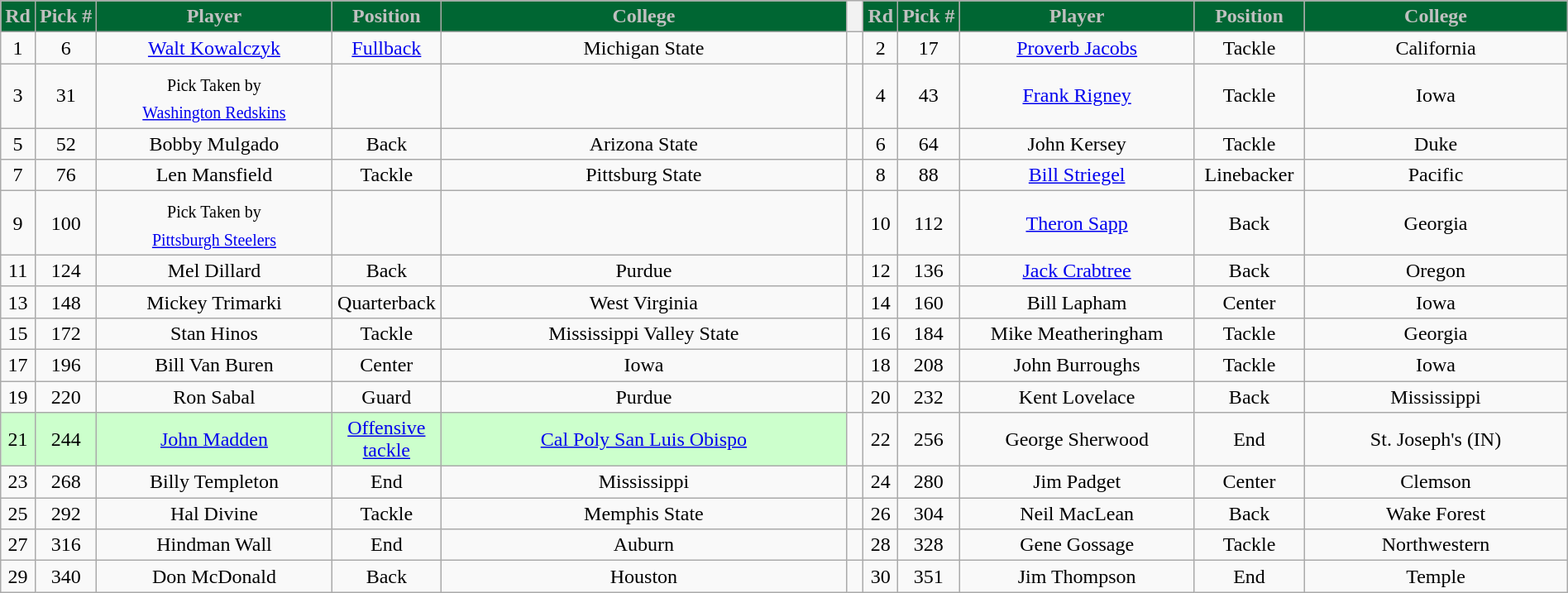<table class="wikitable sortable sortable" style="text-align:center; width:100%">
<tr>
<th width=1% style="color:silver; background-color:#006633">Rd</th>
<th width=1% style="color:silver; background-color:#006633">Pick #</th>
<th width=15% style="color:silver; background-color:#006633">Player</th>
<th width=7% style="color:silver; background-color:#006633">Position</th>
<th style="color:silver; background-color:#006633">College</th>
<th class="unsortable"></th>
<th width=1% style="color:silver; background-color:#006633">Rd</th>
<th width=1% style="color:silver; background-color:#006633">Pick #</th>
<th width=15% style="color:silver; background-color:#006633">Player</th>
<th width=7% style="color:silver; background-color:#006633">Position</th>
<th style="color:silver; background-color:#006633">College</th>
</tr>
<tr>
<td>1</td>
<td>6</td>
<td><a href='#'>Walt Kowalczyk</a></td>
<td><a href='#'>Fullback</a></td>
<td>Michigan State</td>
<td></td>
<td>2</td>
<td>17</td>
<td><a href='#'>Proverb Jacobs</a></td>
<td>Tackle</td>
<td>California</td>
</tr>
<tr>
<td>3</td>
<td>31</td>
<td><sub>Pick Taken by<br><a href='#'>Washington Redskins</a></sub></td>
<td></td>
<td></td>
<td></td>
<td>4</td>
<td>43</td>
<td><a href='#'>Frank Rigney</a></td>
<td>Tackle</td>
<td>Iowa</td>
</tr>
<tr>
<td>5</td>
<td>52</td>
<td>Bobby Mulgado</td>
<td>Back</td>
<td>Arizona State</td>
<td></td>
<td>6</td>
<td>64</td>
<td>John Kersey</td>
<td>Tackle</td>
<td>Duke</td>
</tr>
<tr>
<td>7</td>
<td>76</td>
<td>Len Mansfield</td>
<td>Tackle</td>
<td>Pittsburg State</td>
<td></td>
<td>8</td>
<td>88</td>
<td><a href='#'>Bill Striegel</a></td>
<td>Linebacker</td>
<td>Pacific</td>
</tr>
<tr>
<td>9</td>
<td>100</td>
<td><sub>Pick Taken by<br><a href='#'>Pittsburgh Steelers</a></sub></td>
<td></td>
<td></td>
<td></td>
<td>10</td>
<td>112</td>
<td><a href='#'>Theron Sapp</a></td>
<td>Back</td>
<td>Georgia</td>
</tr>
<tr>
<td>11</td>
<td>124</td>
<td>Mel Dillard</td>
<td>Back</td>
<td>Purdue</td>
<td></td>
<td>12</td>
<td>136</td>
<td><a href='#'>Jack Crabtree</a></td>
<td>Back</td>
<td>Oregon</td>
</tr>
<tr>
<td>13</td>
<td>148</td>
<td>Mickey Trimarki</td>
<td>Quarterback</td>
<td>West Virginia</td>
<td></td>
<td>14</td>
<td>160</td>
<td>Bill Lapham</td>
<td>Center</td>
<td>Iowa</td>
</tr>
<tr>
<td>15</td>
<td>172</td>
<td>Stan Hinos</td>
<td>Tackle</td>
<td>Mississippi Valley State</td>
<td></td>
<td>16</td>
<td>184</td>
<td>Mike Meatheringham</td>
<td>Tackle</td>
<td>Georgia</td>
</tr>
<tr>
<td>17</td>
<td>196</td>
<td>Bill Van Buren</td>
<td>Center</td>
<td>Iowa</td>
<td></td>
<td>18</td>
<td>208</td>
<td>John Burroughs</td>
<td>Tackle</td>
<td>Iowa</td>
</tr>
<tr>
<td>19</td>
<td>220</td>
<td>Ron Sabal</td>
<td>Guard</td>
<td>Purdue</td>
<td></td>
<td>20</td>
<td>232</td>
<td>Kent Lovelace</td>
<td>Back</td>
<td>Mississippi</td>
</tr>
<tr>
<td bgcolor="#CCFFCC">21</td>
<td bgcolor="#CCFFCC">244</td>
<td bgcolor="#CCFFCC"><a href='#'>John Madden</a></td>
<td bgcolor="#CCFFCC"><a href='#'>Offensive tackle</a></td>
<td bgcolor="#CCFFCC"><a href='#'>Cal Poly San Luis Obispo</a></td>
<td></td>
<td>22</td>
<td>256</td>
<td>George Sherwood</td>
<td>End</td>
<td>St. Joseph's (IN)</td>
</tr>
<tr>
<td>23</td>
<td>268</td>
<td>Billy Templeton</td>
<td>End</td>
<td>Mississippi</td>
<td></td>
<td>24</td>
<td>280</td>
<td>Jim Padget</td>
<td>Center</td>
<td>Clemson</td>
</tr>
<tr>
<td>25</td>
<td>292</td>
<td>Hal Divine</td>
<td>Tackle</td>
<td>Memphis State</td>
<td></td>
<td>26</td>
<td>304</td>
<td>Neil MacLean</td>
<td>Back</td>
<td>Wake Forest</td>
</tr>
<tr>
<td>27</td>
<td>316</td>
<td>Hindman Wall</td>
<td>End</td>
<td>Auburn</td>
<td></td>
<td>28</td>
<td>328</td>
<td>Gene Gossage</td>
<td>Tackle</td>
<td>Northwestern</td>
</tr>
<tr>
<td>29</td>
<td>340</td>
<td>Don McDonald</td>
<td>Back</td>
<td>Houston</td>
<td></td>
<td>30</td>
<td>351</td>
<td>Jim Thompson</td>
<td>End</td>
<td>Temple</td>
</tr>
</table>
